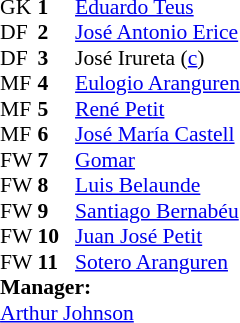<table cellspacing="0" cellpadding="0" style="font-size:90%; margin:0.2em auto;">
<tr>
<th width="25"></th>
<th width="25"></th>
</tr>
<tr>
<td>GK</td>
<td><strong>1</strong></td>
<td> <a href='#'>Eduardo Teus</a></td>
</tr>
<tr>
<td>DF</td>
<td><strong>2</strong></td>
<td> <a href='#'>José Antonio Erice</a></td>
</tr>
<tr>
<td>DF</td>
<td><strong>3</strong></td>
<td> José Irureta (<a href='#'>c</a>)</td>
</tr>
<tr>
<td>MF</td>
<td><strong>4</strong></td>
<td> <a href='#'>Eulogio Aranguren</a></td>
</tr>
<tr>
<td>MF</td>
<td><strong>5</strong></td>
<td> <a href='#'>René Petit</a></td>
</tr>
<tr>
<td>MF</td>
<td><strong>6</strong></td>
<td> <a href='#'>José María Castell</a></td>
</tr>
<tr>
<td>FW</td>
<td><strong>7</strong></td>
<td> <a href='#'>Gomar</a></td>
</tr>
<tr>
<td>FW</td>
<td><strong>8</strong></td>
<td> <a href='#'>Luis Belaunde</a></td>
</tr>
<tr>
<td>FW</td>
<td><strong>9</strong></td>
<td> <a href='#'>Santiago Bernabéu</a></td>
</tr>
<tr>
<td>FW</td>
<td><strong>10</strong></td>
<td> <a href='#'>Juan José Petit</a></td>
</tr>
<tr>
<td>FW</td>
<td><strong>11</strong></td>
<td> <a href='#'>Sotero Aranguren</a></td>
</tr>
<tr>
<td colspan=3><strong>Manager:</strong></td>
</tr>
<tr>
<td colspan=4> <a href='#'>Arthur Johnson</a></td>
</tr>
</table>
